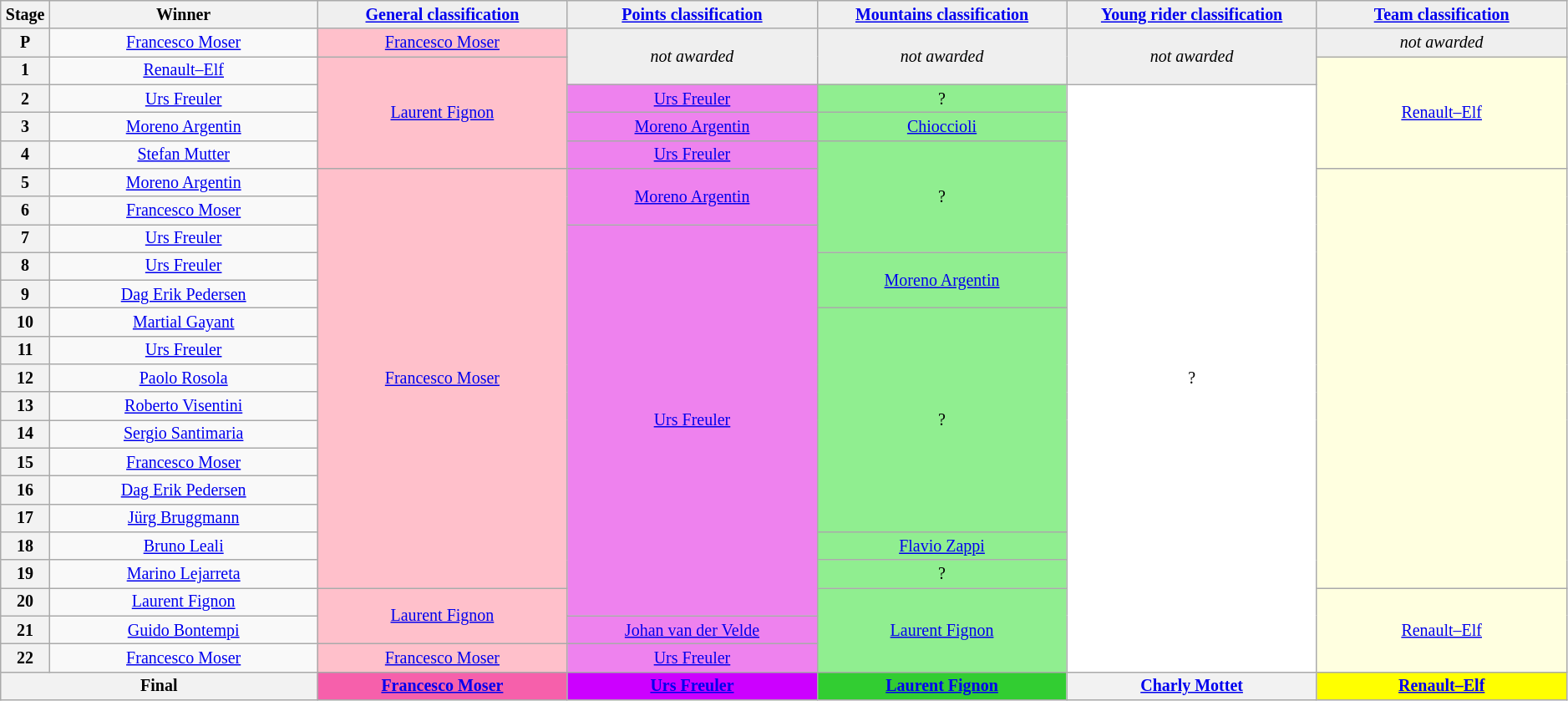<table class="wikitable" style="text-align: center; font-size:smaller;">
<tr style="background:#efefef;">
<th style="width:1%;">Stage</th>
<th style="width:15%;">Winner</th>
<th style="background:#efefef; width:14%;"><a href='#'>General classification</a><br></th>
<th style="background:#efefef; width:14%;"><a href='#'>Points classification</a><br></th>
<th style="background:#efefef; width:14%;"><a href='#'>Mountains classification</a><br></th>
<th style="background:#efefef; width:14%;"><a href='#'>Young rider classification</a><br></th>
<th style="background:#efefef; width:14%;"><a href='#'>Team classification</a></th>
</tr>
<tr>
<th>P</th>
<td><a href='#'>Francesco Moser</a></td>
<td style="background:pink;" rowspan="1"><a href='#'>Francesco Moser</a></td>
<td style="background:#EFEFEF;" rowspan="2"><em>not awarded</em></td>
<td style="background:#EFEFEF;" rowspan="2"><em>not awarded</em></td>
<td style="background:#EFEFEF;" rowspan="2"><em>not awarded</em></td>
<td style="background:#EFEFEF;"><em>not awarded</em></td>
</tr>
<tr>
<th>1</th>
<td><a href='#'>Renault–Elf</a></td>
<td style="background:pink;" rowspan="4"><a href='#'>Laurent Fignon</a></td>
<td style="background:lightyellow;" rowspan="4"><a href='#'>Renault–Elf</a></td>
</tr>
<tr>
<th>2</th>
<td><a href='#'>Urs Freuler</a></td>
<td style="background:violet;" rowspan="1"><a href='#'>Urs Freuler</a></td>
<td style="background:lightgreen;" rowspan="1">?</td>
<td style="background:white;" rowspan="21">?</td>
</tr>
<tr>
<th>3</th>
<td><a href='#'>Moreno Argentin</a></td>
<td style="background:violet;" rowspan="1"><a href='#'>Moreno Argentin</a></td>
<td style="background:lightgreen;" rowspan="1"><a href='#'>Chioccioli</a></td>
</tr>
<tr>
<th>4</th>
<td><a href='#'>Stefan Mutter</a></td>
<td style="background:violet;" rowspan="1"><a href='#'>Urs Freuler</a></td>
<td style="background:lightgreen;" rowspan="4">?</td>
</tr>
<tr>
<th>5</th>
<td><a href='#'>Moreno Argentin</a></td>
<td style="background:pink;" rowspan="15"><a href='#'>Francesco Moser</a></td>
<td style="background:violet;" rowspan="2"><a href='#'>Moreno Argentin</a></td>
<td style="background:lightyellow;" rowspan="15"></td>
</tr>
<tr>
<th>6</th>
<td><a href='#'>Francesco Moser</a></td>
</tr>
<tr>
<th>7</th>
<td><a href='#'>Urs Freuler</a></td>
<td style="background:violet;" rowspan="14"><a href='#'>Urs Freuler</a></td>
</tr>
<tr>
<th>8</th>
<td><a href='#'>Urs Freuler</a></td>
<td style="background:lightgreen;" rowspan="2"><a href='#'>Moreno Argentin</a></td>
</tr>
<tr>
<th>9</th>
<td><a href='#'>Dag Erik Pedersen</a></td>
</tr>
<tr>
<th>10</th>
<td><a href='#'>Martial Gayant</a></td>
<td style="background:lightgreen;" rowspan="8">?</td>
</tr>
<tr>
<th>11</th>
<td><a href='#'>Urs Freuler</a></td>
</tr>
<tr>
<th>12</th>
<td><a href='#'>Paolo Rosola</a></td>
</tr>
<tr>
<th>13</th>
<td><a href='#'>Roberto Visentini</a></td>
</tr>
<tr>
<th>14</th>
<td><a href='#'>Sergio Santimaria</a></td>
</tr>
<tr>
<th>15</th>
<td><a href='#'>Francesco Moser</a></td>
</tr>
<tr>
<th>16</th>
<td><a href='#'>Dag Erik Pedersen</a></td>
</tr>
<tr>
<th>17</th>
<td><a href='#'>Jürg Bruggmann</a></td>
</tr>
<tr>
<th>18</th>
<td><a href='#'>Bruno Leali</a></td>
<td style="background:lightgreen;" rowspan="1"><a href='#'>Flavio Zappi</a></td>
</tr>
<tr>
<th>19</th>
<td><a href='#'>Marino Lejarreta</a></td>
<td style="background:lightgreen;" rowspan="1">?</td>
</tr>
<tr>
<th>20</th>
<td><a href='#'>Laurent Fignon</a></td>
<td style="background:pink;" rowspan="2"><a href='#'>Laurent Fignon</a></td>
<td style="background:lightgreen;" rowspan="3"><a href='#'>Laurent Fignon</a></td>
<td style="background:lightyellow;" rowspan="3"><a href='#'>Renault–Elf</a></td>
</tr>
<tr>
<th>21</th>
<td><a href='#'>Guido Bontempi</a></td>
<td style="background:violet;" rowspan="1"><a href='#'>Johan van der Velde</a></td>
</tr>
<tr>
<th>22</th>
<td><a href='#'>Francesco Moser</a></td>
<td style="background:pink;" rowspan="1"><a href='#'>Francesco Moser</a></td>
<td style="background:violet;" rowspan="1"><a href='#'>Urs Freuler</a></td>
</tr>
<tr>
<th colspan=2><strong>Final</strong></th>
<th style="background:#F660AB;"><strong><a href='#'>Francesco Moser</a></strong></th>
<th style="background:#c0f;"><strong><a href='#'>Urs Freuler</a></strong></th>
<th style="background:#32CD32;"><strong><a href='#'>Laurent Fignon</a></strong></th>
<th style="background:offwhite;"><strong><a href='#'>Charly Mottet</a></strong></th>
<th style="background:yellow;"><strong><a href='#'>Renault–Elf</a></strong></th>
</tr>
</table>
